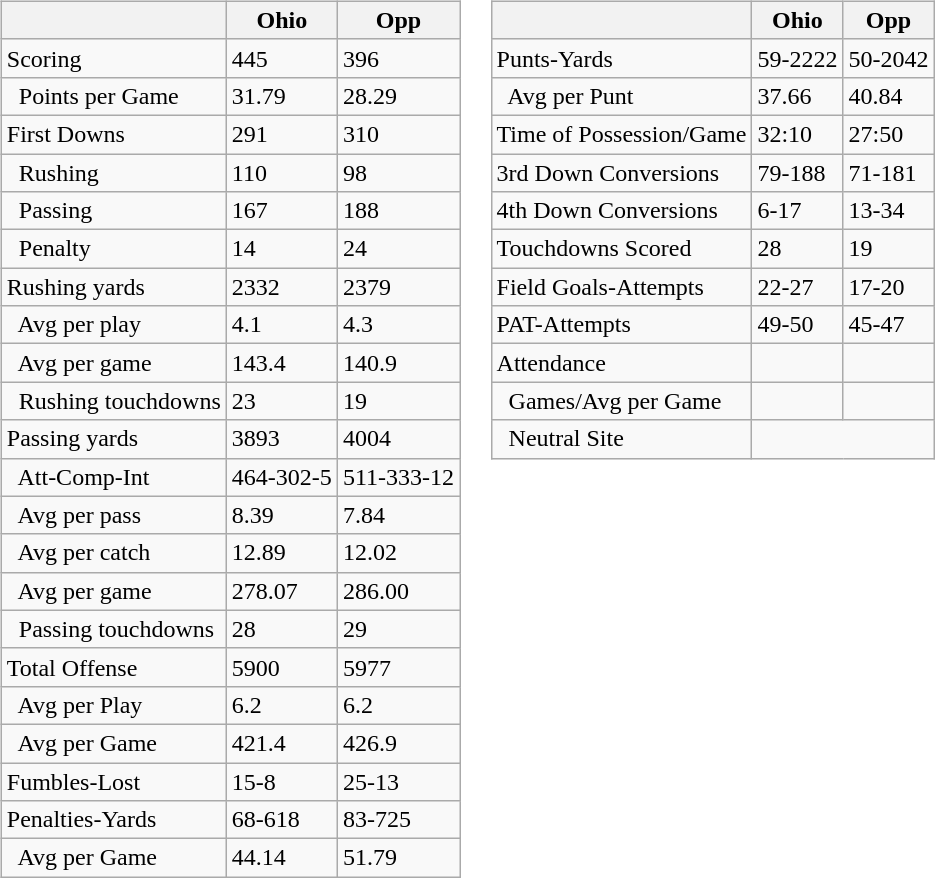<table>
<tr>
<td valign="top"><br><table class="wikitable" style="white-space:nowrap;">
<tr>
<th></th>
<th>Ohio</th>
<th>Opp</th>
</tr>
<tr>
<td>Scoring</td>
<td>445</td>
<td>396</td>
</tr>
<tr>
<td>  Points per Game</td>
<td>31.79</td>
<td>28.29</td>
</tr>
<tr>
<td>First Downs</td>
<td>291</td>
<td>310</td>
</tr>
<tr>
<td>  Rushing</td>
<td>110</td>
<td>98</td>
</tr>
<tr>
<td>  Passing</td>
<td>167</td>
<td>188</td>
</tr>
<tr>
<td>  Penalty</td>
<td>14</td>
<td>24</td>
</tr>
<tr>
<td>Rushing yards</td>
<td>2332</td>
<td>2379</td>
</tr>
<tr>
<td>  Avg per play</td>
<td>4.1</td>
<td>4.3</td>
</tr>
<tr>
<td>  Avg per game</td>
<td>143.4</td>
<td>140.9</td>
</tr>
<tr>
<td>  Rushing touchdowns</td>
<td>23</td>
<td>19</td>
</tr>
<tr>
<td>Passing yards</td>
<td>3893</td>
<td>4004</td>
</tr>
<tr>
<td>  Att-Comp-Int</td>
<td>464-302-5</td>
<td>511-333-12</td>
</tr>
<tr>
<td>  Avg per pass</td>
<td>8.39</td>
<td>7.84</td>
</tr>
<tr>
<td>  Avg per catch</td>
<td>12.89</td>
<td>12.02</td>
</tr>
<tr>
<td>  Avg per game</td>
<td>278.07</td>
<td>286.00</td>
</tr>
<tr>
<td>  Passing touchdowns</td>
<td>28</td>
<td>29</td>
</tr>
<tr>
<td>Total Offense</td>
<td>5900</td>
<td>5977</td>
</tr>
<tr>
<td>  Avg per Play</td>
<td>6.2</td>
<td>6.2</td>
</tr>
<tr>
<td>  Avg per Game</td>
<td>421.4</td>
<td>426.9</td>
</tr>
<tr>
<td>Fumbles-Lost</td>
<td>15-8</td>
<td>25-13</td>
</tr>
<tr>
<td>Penalties-Yards</td>
<td>68-618</td>
<td>83-725</td>
</tr>
<tr>
<td>  Avg per Game</td>
<td>44.14</td>
<td>51.79</td>
</tr>
</table>
</td>
<td valign="top"><br><table class="wikitable" style="white-space:nowrap;">
<tr>
<th></th>
<th>Ohio</th>
<th>Opp</th>
</tr>
<tr>
<td>Punts-Yards</td>
<td>59-2222</td>
<td>50-2042</td>
</tr>
<tr>
<td>  Avg per Punt</td>
<td>37.66</td>
<td>40.84</td>
</tr>
<tr>
<td>Time of Possession/Game</td>
<td>32:10</td>
<td>27:50</td>
</tr>
<tr>
<td>3rd Down Conversions</td>
<td>79-188</td>
<td>71-181</td>
</tr>
<tr>
<td>4th Down Conversions</td>
<td>6-17</td>
<td>13-34</td>
</tr>
<tr>
<td>Touchdowns Scored</td>
<td>28</td>
<td>19</td>
</tr>
<tr>
<td>Field Goals-Attempts</td>
<td>22-27</td>
<td>17-20</td>
</tr>
<tr>
<td>PAT-Attempts</td>
<td>49-50</td>
<td>45-47</td>
</tr>
<tr>
<td>Attendance</td>
<td></td>
<td></td>
</tr>
<tr>
<td>  Games/Avg per Game</td>
<td></td>
<td></td>
</tr>
<tr>
<td>  Neutral Site</td>
<td colspan="2" align="center"></td>
</tr>
</table>
</td>
</tr>
</table>
